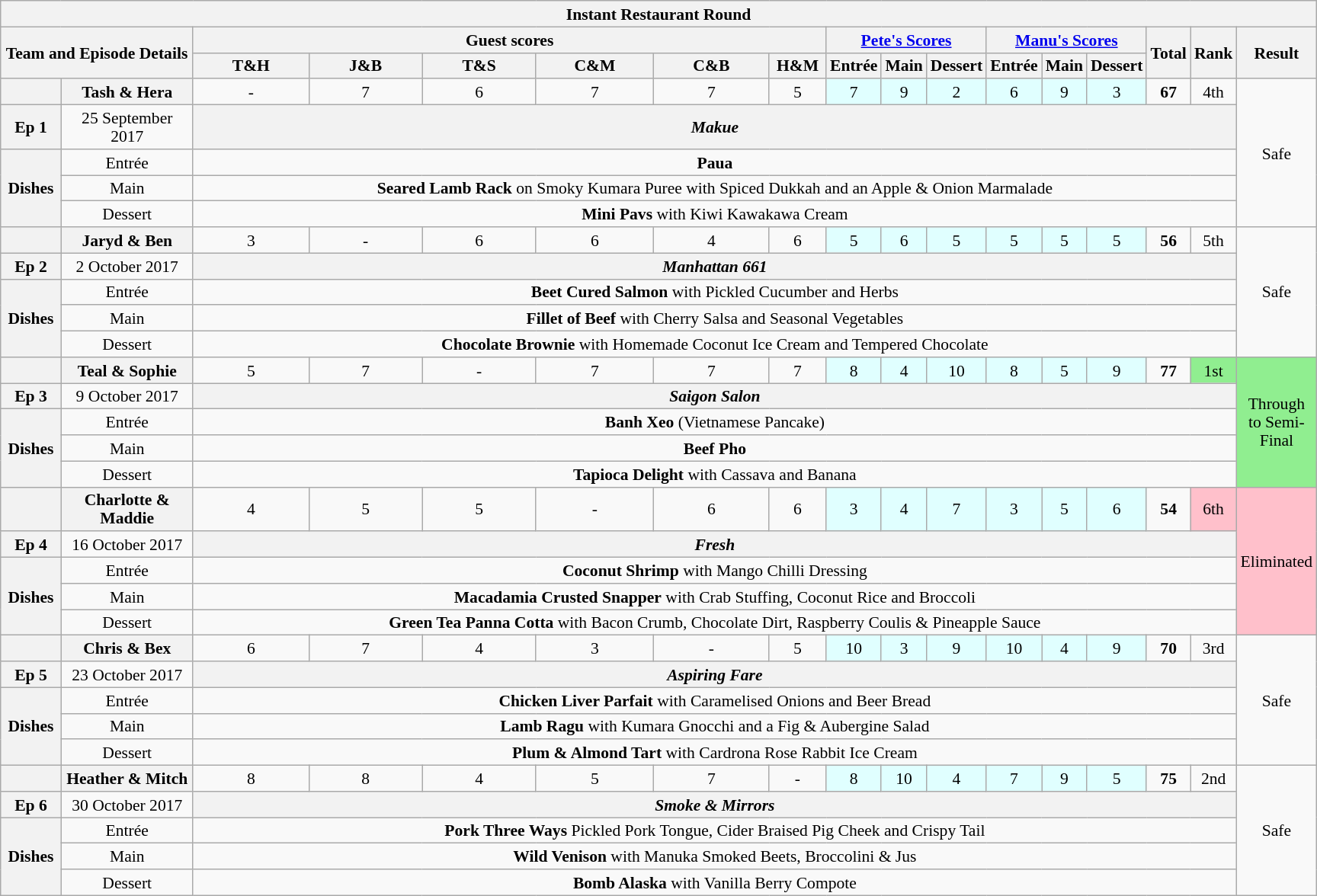<table class="wikitable" style="text-align: center; font-size: 90%; line-height:16px; width:80em;">
<tr>
<th colspan="17" >Instant Restaurant Round</th>
</tr>
<tr>
<th colspan="2" rowspan="2" style="width:20%;">Team and Episode Details</th>
<th colspan="6" scope="col" style="width:15%;">Guest scores</th>
<th scope="col" colspan="3" style="width:15%;"><a href='#'>Pete's Scores</a></th>
<th scope="col" colspan="3" style="width:15%;"><a href='#'>Manu's Scores</a></th>
<th scope="col" rowspan="2" style="width:10%;">Total<br><small></small></th>
<th rowspan="2" style="width:5;%">Rank</th>
<th scope="col" rowspan="2" style="width:20;%">Result</th>
</tr>
<tr>
<th scope="col" style="width:15%">T&H</th>
<th scope="col" style="width:15%">J&B</th>
<th scope="col" style="width:15%">T&S</th>
<th scope="col" style="width:15%">C&M</th>
<th scope="col" style="width:15%">C&B</th>
<th scope="col" style="width:15%">H&M</th>
<th scope="col">Entrée</th>
<th scope="col">Main</th>
<th scope="col">Dessert</th>
<th scope="col">Entrée</th>
<th scope="col">Main</th>
<th scope="col">Dessert</th>
</tr>
<tr>
<th></th>
<th scope="row" style="text-align:centre;">Tash & Hera</th>
<td>-</td>
<td>7</td>
<td>6</td>
<td>7</td>
<td>7</td>
<td>5</td>
<td bgcolor=#E0FFFF>7</td>
<td bgcolor=#E0FFFF>9</td>
<td bgcolor=#E0FFFF>2</td>
<td bgcolor=#E0FFFF>6</td>
<td bgcolor=#E0FFFF>9</td>
<td bgcolor=#E0FFFF>3</td>
<td><strong>67</strong></td>
<td>4th</td>
<td rowspan="5">Safe</td>
</tr>
<tr>
<th>Ep 1</th>
<td>25 September 2017</td>
<th colspan="14"><em>Makue</em></th>
</tr>
<tr>
<th rowspan="3">Dishes</th>
<td>Entrée</td>
<td colspan="14"><strong>Paua</strong></td>
</tr>
<tr>
<td>Main</td>
<td colspan="14"><strong>Seared Lamb Rack</strong> on Smoky Kumara Puree with Spiced Dukkah and an Apple & Onion Marmalade</td>
</tr>
<tr>
<td>Dessert</td>
<td colspan="14"><strong>Mini Pavs</strong> with Kiwi Kawakawa Cream</td>
</tr>
<tr>
<th></th>
<th scope="row" style="text-align:centre;">Jaryd & Ben</th>
<td>3</td>
<td>-</td>
<td>6</td>
<td>6</td>
<td>4</td>
<td>6</td>
<td bgcolor=#E0FFFF>5</td>
<td bgcolor=#E0FFFF>6</td>
<td bgcolor=#E0FFFF>5</td>
<td bgcolor=#E0FFFF>5</td>
<td bgcolor=#E0FFFF>5</td>
<td bgcolor=#E0FFFF>5</td>
<td><strong>56</strong></td>
<td>5th</td>
<td rowspan="5">Safe</td>
</tr>
<tr>
<th>Ep 2</th>
<td>2 October 2017</td>
<th colspan="14"><em>Manhattan 661</em></th>
</tr>
<tr>
<th rowspan="3">Dishes</th>
<td>Entrée</td>
<td colspan="14"><strong>Beet Cured Salmon</strong> with Pickled Cucumber and Herbs</td>
</tr>
<tr>
<td>Main</td>
<td colspan="14"><strong>Fillet of Beef</strong> with Cherry Salsa and Seasonal Vegetables</td>
</tr>
<tr>
<td>Dessert</td>
<td colspan="14"><strong>Chocolate Brownie</strong> with Homemade Coconut Ice Cream and Tempered Chocolate</td>
</tr>
<tr>
<th></th>
<th scope="row" style="text-align:centre;">Teal & Sophie</th>
<td>5</td>
<td>7</td>
<td>-</td>
<td>7</td>
<td>7</td>
<td>7</td>
<td bgcolor=#E0FFFF>8</td>
<td bgcolor=#E0FFFF>4</td>
<td bgcolor=#E0FFFF>10</td>
<td bgcolor=#E0FFFF>8</td>
<td bgcolor=#E0FFFF>5</td>
<td bgcolor=#E0FFFF>9</td>
<td><strong>77</strong></td>
<td bgcolor=#90EE90>1st</td>
<td rowspan="5" style="background-color:#90EE90">Through to Semi-Final</td>
</tr>
<tr>
<th>Ep 3</th>
<td>9 October 2017</td>
<th colspan="14"><em>Saigon Salon</em></th>
</tr>
<tr>
<th rowspan="3">Dishes</th>
<td>Entrée</td>
<td colspan="14"><strong>Banh Xeo</strong> (Vietnamese Pancake)</td>
</tr>
<tr>
<td>Main</td>
<td colspan="14"><strong>Beef Pho</strong></td>
</tr>
<tr>
<td>Dessert</td>
<td colspan="14"><strong>Tapioca Delight</strong> with Cassava and Banana</td>
</tr>
<tr>
<th></th>
<th scope="row" style="text-align:centre;">Charlotte & Maddie</th>
<td>4</td>
<td>5</td>
<td>5</td>
<td>-</td>
<td>6</td>
<td>6</td>
<td bgcolor=#E0FFFF>3</td>
<td bgcolor=#E0FFFF>4</td>
<td bgcolor=#E0FFFF>7</td>
<td bgcolor=#E0FFFF>3</td>
<td bgcolor=#E0FFFF>5</td>
<td bgcolor=#E0FFFF>6</td>
<td><strong>54</strong></td>
<td bgcolor=#FFC0CB>6th</td>
<td rowspan="5" style="background-color:#FFC0CB">Eliminated</td>
</tr>
<tr>
<th>Ep 4</th>
<td>16 October 2017</td>
<th colspan="14"><em>Fresh</em></th>
</tr>
<tr>
<th rowspan="3">Dishes</th>
<td>Entrée</td>
<td colspan="14"><strong>Coconut Shrimp</strong> with Mango Chilli Dressing</td>
</tr>
<tr>
<td>Main</td>
<td colspan="14"><strong>Macadamia Crusted Snapper</strong> with Crab Stuffing, Coconut Rice and Broccoli</td>
</tr>
<tr>
<td>Dessert</td>
<td colspan="14"><strong>Green Tea Panna Cotta</strong> with Bacon Crumb, Chocolate Dirt, Raspberry Coulis & Pineapple Sauce</td>
</tr>
<tr>
<th></th>
<th scope="row" style="text-align:centre;">Chris & Bex</th>
<td>6</td>
<td>7</td>
<td>4</td>
<td>3</td>
<td>-</td>
<td>5</td>
<td bgcolor=#E0FFFF>10</td>
<td bgcolor=#E0FFFF>3</td>
<td bgcolor=#E0FFFF>9</td>
<td bgcolor=#E0FFFF>10</td>
<td bgcolor=#E0FFFF>4</td>
<td bgcolor=#E0FFFF>9</td>
<td><strong>70</strong></td>
<td>3rd</td>
<td rowspan="5">Safe</td>
</tr>
<tr>
<th>Ep 5</th>
<td>23 October 2017</td>
<th colspan="14"><em>Aspiring Fare</em></th>
</tr>
<tr>
<th rowspan="3">Dishes</th>
<td>Entrée</td>
<td colspan="14"><strong>Chicken Liver Parfait</strong> with Caramelised Onions and Beer Bread</td>
</tr>
<tr>
<td>Main</td>
<td colspan="14"><strong>Lamb Ragu</strong> with Kumara Gnocchi and a Fig & Aubergine Salad</td>
</tr>
<tr>
<td>Dessert</td>
<td colspan="14"><strong>Plum & Almond Tart</strong> with Cardrona Rose Rabbit Ice Cream</td>
</tr>
<tr>
<th></th>
<th scope="row" style="text-align:centre;">Heather & Mitch</th>
<td>8</td>
<td>8</td>
<td>4</td>
<td>5</td>
<td>7</td>
<td>-</td>
<td bgcolor=#E0FFFF>8</td>
<td bgcolor=#E0FFFF>10</td>
<td bgcolor=#E0FFFF>4</td>
<td bgcolor=#E0FFFF>7</td>
<td bgcolor=#E0FFFF>9</td>
<td bgcolor=#E0FFFF>5</td>
<td><strong>75</strong></td>
<td>2nd</td>
<td rowspan="5">Safe</td>
</tr>
<tr>
<th>Ep 6</th>
<td>30 October 2017</td>
<th colspan="14"><em>Smoke & Mirrors</em></th>
</tr>
<tr>
<th rowspan="3">Dishes</th>
<td>Entrée</td>
<td colspan="14"><strong>Pork Three Ways</strong> Pickled Pork Tongue, Cider Braised Pig Cheek and Crispy Tail</td>
</tr>
<tr>
<td>Main</td>
<td colspan="14"><strong>Wild Venison</strong> with Manuka Smoked Beets, Broccolini & Jus</td>
</tr>
<tr>
<td>Dessert</td>
<td colspan="14"><strong>Bomb Alaska</strong> with Vanilla Berry Compote</td>
</tr>
</table>
